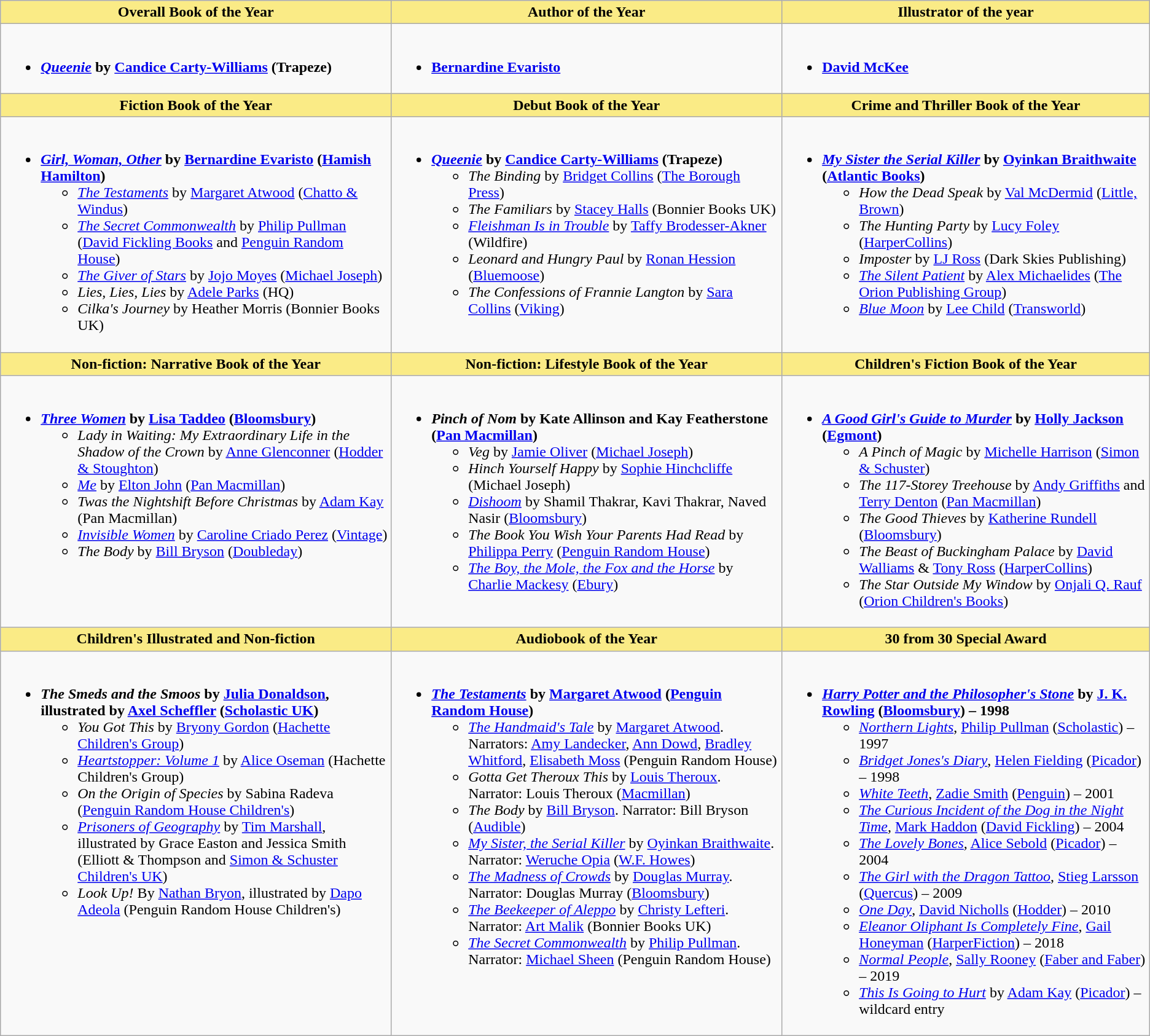<table class="wikitable" style="font-size:100%">
<tr>
<th style="background:#FAEB86;" width="34%">Overall Book of the Year</th>
<th style="background:#FAEB86;" width="33%">Author of the Year</th>
<th style="background:#FAEB86;" width="33%">Illustrator of the year</th>
</tr>
<tr>
<td valign="top"><br><ul><li><em><a href='#'><strong>Queenie</strong></a></em> <strong>by <a href='#'>Candice Carty-Williams</a> (Trapeze)</strong></li></ul></td>
<td valign="top"><br><ul><li><strong><a href='#'>Bernardine Evaristo</a></strong></li></ul></td>
<td valign="top"><br><ul><li><strong><a href='#'>David McKee</a></strong></li></ul></td>
</tr>
<tr>
<th style="background:#FAEB86;" width="34%">Fiction Book of the Year</th>
<th style="background:#FAEB86;" width="33%">Debut Book of the Year</th>
<th style="background:#FAEB86;" width="33%">Crime and Thriller Book of the Year</th>
</tr>
<tr>
<td valign="top"><br><ul><li><strong><em><a href='#'>Girl, Woman, Other</a></em></strong> <strong>by <a href='#'>Bernardine Evaristo</a> (<a href='#'>Hamish Hamilton</a>)</strong><ul><li><em><a href='#'>The Testaments</a></em> by <a href='#'>Margaret Atwood</a> (<a href='#'>Chatto & Windus</a>)</li><li><em><a href='#'>The Secret Commonwealth</a></em> by <a href='#'>Philip Pullman</a> (<a href='#'>David Fickling Books</a> and <a href='#'>Penguin Random House</a>)</li><li><em><a href='#'>The Giver of Stars</a></em> by <a href='#'>Jojo Moyes</a> (<a href='#'>Michael Joseph</a>)</li><li><em>Lies, Lies, Lies</em> by <a href='#'>Adele Parks</a> (HQ)</li><li><em>Cilka's Journey</em> by Heather Morris (Bonnier Books UK)</li></ul></li></ul></td>
<td valign="top"><br><ul><li><em><a href='#'><strong>Queenie</strong></a></em> <strong>by <a href='#'>Candice Carty-Williams</a> (Trapeze)</strong><ul><li><em>The Binding</em> by <a href='#'>Bridget Collins</a> (<a href='#'>The Borough Press</a>)</li><li><em>The Familiars</em> by <a href='#'>Stacey Halls</a> (Bonnier Books UK)</li><li><em><a href='#'>Fleishman Is in Trouble</a></em> by <a href='#'>Taffy Brodesser-Akner</a> (Wildfire)</li><li><em>Leonard and Hungry Paul</em> by <a href='#'>Ronan Hession</a> (<a href='#'>Bluemoose</a>)</li><li><em>The Confessions of Frannie Langton</em> by <a href='#'>Sara Collins</a> (<a href='#'>Viking</a>)</li></ul></li></ul></td>
<td valign="top"><br><ul><li><em><a href='#'><strong>My Sister the Serial Killer</strong></a></em> <strong>by <a href='#'>Oyinkan Braithwaite</a> (<a href='#'>Atlantic Books</a>)</strong><ul><li><em>How the Dead Speak</em> by <a href='#'>Val McDermid</a> (<a href='#'>Little, Brown</a>)</li><li><em>The Hunting Party</em> by <a href='#'>Lucy Foley</a> (<a href='#'>HarperCollins</a>)</li><li><em>Imposter</em> by <a href='#'>LJ Ross</a> (Dark Skies Publishing)</li><li><em><a href='#'>The Silent Patient</a></em> by <a href='#'>Alex Michaelides</a> (<a href='#'>The Orion Publishing Group</a>)</li><li><em><a href='#'>Blue Moon</a></em> by <a href='#'>Lee Child</a> (<a href='#'>Transworld</a>)</li></ul></li></ul></td>
</tr>
<tr>
<th style="background:#FAEB86;" width="34%">Non-fiction: Narrative Book of the Year</th>
<th style="background:#FAEB86;" width="34%">Non-fiction: Lifestyle Book of the Year</th>
<th style="background:#FAEB86;" width="34%">Children's Fiction Book of the Year</th>
</tr>
<tr>
<td valign="top"><br><ul><li><em><a href='#'><strong>Three Women</strong></a></em> <strong>by <a href='#'>Lisa Taddeo</a> (<a href='#'>Bloomsbury</a>)</strong><ul><li><em>Lady in Waiting: My Extraordinary Life in the Shadow of the Crown</em> by <a href='#'>Anne Glenconner</a> (<a href='#'>Hodder & Stoughton</a>)</li><li><em><a href='#'>Me</a></em> by <a href='#'>Elton John</a> (<a href='#'>Pan Macmillan</a>)</li><li><em>Twas the Nightshift Before Christmas</em> by <a href='#'>Adam Kay</a> (Pan Macmillan)</li><li><em><a href='#'>Invisible Women</a></em> by <a href='#'>Caroline Criado Perez</a> (<a href='#'>Vintage</a>)</li><li><em>The Body</em> by <a href='#'>Bill Bryson</a> (<a href='#'>Doubleday</a>)</li></ul></li></ul></td>
<td valign="top"><br><ul><li><strong><em>Pinch of Nom</em></strong> <strong>by Kate Allinson and Kay Featherstone (<a href='#'>Pan Macmillan</a>)</strong><ul><li><em>Veg</em> by <a href='#'>Jamie Oliver</a> (<a href='#'>Michael Joseph</a>)</li><li><em>Hinch Yourself Happy</em> by <a href='#'>Sophie Hinchcliffe</a> (Michael Joseph)</li><li><em><a href='#'>Dishoom</a></em> by Shamil Thakrar, Kavi Thakrar, Naved Nasir (<a href='#'>Bloomsbury</a>)</li><li><em>The Book You Wish Your Parents Had Read</em> by <a href='#'>Philippa Perry</a> (<a href='#'>Penguin Random House</a>)</li><li><em><a href='#'>The Boy, the Mole, the Fox and the Horse</a></em> by <a href='#'>Charlie Mackesy</a> (<a href='#'>Ebury</a>)</li></ul></li></ul></td>
<td valign="top"><br><ul><li><strong><em><a href='#'>A Good Girl's Guide to Murder</a></em></strong> <strong>by <a href='#'>Holly Jackson</a> (<a href='#'>Egmont</a>)</strong><ul><li><em>A Pinch of Magic</em> by <a href='#'>Michelle Harrison</a> (<a href='#'>Simon & Schuster</a>)</li><li><em>The 117-Storey Treehouse</em> by <a href='#'>Andy Griffiths</a> and <a href='#'>Terry Denton</a> (<a href='#'>Pan Macmillan</a>)</li><li><em>The Good Thieves</em> by <a href='#'>Katherine Rundell</a> (<a href='#'>Bloomsbury</a>)</li><li><em>The Beast of Buckingham Palace</em> by <a href='#'>David Walliams</a> & <a href='#'>Tony Ross</a> (<a href='#'>HarperCollins</a>)</li><li><em>The Star Outside My Window</em> by <a href='#'>Onjali Q. Rauf</a> (<a href='#'>Orion Children's Books</a>)</li></ul></li></ul></td>
</tr>
<tr>
<th style="background:#FAEB86;" width="34%">Children's Illustrated and Non-fiction</th>
<th style="background:#FAEB86;" width="34%">Audiobook of the Year</th>
<th style="background:#FAEB86;" width="34%">30 from 30 Special Award</th>
</tr>
<tr>
<td valign="top"><br><ul><li><strong><em>The Smeds and the Smoos</em></strong> <strong>by <a href='#'>Julia Donaldson</a>, illustrated by <a href='#'>Axel Scheffler</a> (<a href='#'>Scholastic UK</a>)</strong><ul><li><em>You Got This</em> by <a href='#'>Bryony Gordon</a> (<a href='#'>Hachette Children's Group</a>)</li><li><em><a href='#'>Heartstopper: Volume 1</a></em> by <a href='#'>Alice Oseman</a> (Hachette Children's Group)</li><li><em>On the Origin of Species</em> by Sabina Radeva (<a href='#'>Penguin Random House Children's</a>)</li><li><em><a href='#'>Prisoners of Geography</a></em> by <a href='#'>Tim Marshall</a>, illustrated by Grace Easton and Jessica Smith (Elliott & Thompson and <a href='#'>Simon & Schuster Children's UK</a>)</li><li><em>Look Up!</em> By <a href='#'>Nathan Bryon</a>, illustrated by <a href='#'>Dapo Adeola</a> (Penguin Random House Children's)</li></ul></li></ul></td>
<td valign="top"><br><ul><li><strong><em><a href='#'>The Testaments</a></em></strong> <strong>by <a href='#'>Margaret Atwood</a> (<a href='#'>Penguin Random House</a>)</strong><ul><li><em><a href='#'>The Handmaid's Tale</a></em> by <a href='#'>Margaret Atwood</a>. Narrators: <a href='#'>Amy Landecker</a>, <a href='#'>Ann Dowd</a>, <a href='#'>Bradley Whitford</a>, <a href='#'>Elisabeth Moss</a> (Penguin Random House)</li><li><em>Gotta Get Theroux This</em> by <a href='#'>Louis Theroux</a>. Narrator: Louis Theroux (<a href='#'>Macmillan</a>)</li><li><em>The Body</em> by <a href='#'>Bill Bryson</a>. Narrator: Bill Bryson (<a href='#'>Audible</a>)</li><li><em><a href='#'>My Sister, the Serial Killer</a></em> by <a href='#'>Oyinkan Braithwaite</a>. Narrator: <a href='#'>Weruche Opia</a> (<a href='#'>W.F. Howes</a>)</li><li><em><a href='#'>The Madness of Crowds</a></em> by <a href='#'>Douglas Murray</a>. Narrator: Douglas Murray (<a href='#'>Bloomsbury</a>)</li><li><em><a href='#'>The Beekeeper of Aleppo</a></em> by <a href='#'>Christy Lefteri</a>. Narrator: <a href='#'>Art Malik</a> (Bonnier Books UK)</li><li><em><a href='#'>The Secret Commonwealth</a></em> by <a href='#'>Philip Pullman</a>. Narrator: <a href='#'>Michael Sheen</a> (Penguin Random House)</li></ul></li></ul></td>
<td valign="top"><br><ul><li><strong><em><a href='#'>Harry Potter and the Philosopher's Stone</a></em></strong> <strong>by <a href='#'>J. K. Rowling</a> (<a href='#'>Bloomsbury</a>) – 1998</strong><ul><li><em><a href='#'>Northern Lights</a></em>, <a href='#'>Philip Pullman</a> (<a href='#'>Scholastic</a>) – 1997</li><li><em><a href='#'>Bridget Jones's Diary</a></em>, <a href='#'>Helen Fielding</a> (<a href='#'>Picador</a>) – 1998</li><li><em><a href='#'>White Teeth</a></em>, <a href='#'>Zadie Smith</a> (<a href='#'>Penguin</a>) – 2001</li><li><em><a href='#'>The Curious Incident of the Dog in the Night Time</a>,</em> <a href='#'>Mark Haddon</a> (<a href='#'>David Fickling</a>) – 2004</li><li><em><a href='#'>The Lovely Bones</a>,</em> <a href='#'>Alice Sebold</a> (<a href='#'>Picador</a>) – 2004</li><li><em><a href='#'>The Girl with the Dragon Tattoo</a></em>, <a href='#'>Stieg Larsson</a> (<a href='#'>Quercus</a>) – 2009</li><li><em><a href='#'>One Day</a></em>, <a href='#'>David Nicholls</a> (<a href='#'>Hodder</a>) – 2010</li><li><em><a href='#'>Eleanor Oliphant Is Completely Fine</a></em>, <a href='#'>Gail Honeyman</a> (<a href='#'>HarperFiction</a>) – 2018</li><li><em><a href='#'>Normal People</a></em>, <a href='#'>Sally Rooney</a> (<a href='#'>Faber and Faber</a>) – 2019</li><li><em><a href='#'>This Is Going to Hurt</a></em> by <a href='#'>Adam Kay</a> (<a href='#'>Picador</a>) – wildcard entry</li></ul></li></ul></td>
</tr>
</table>
